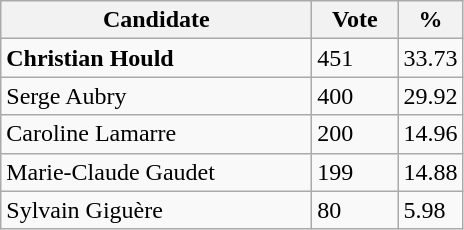<table class="wikitable">
<tr>
<th bgcolor="#DDDDFF" width="200px">Candidate</th>
<th bgcolor="#DDDDFF" width="50px">Vote</th>
<th bgcolor="#DDDDFF" width="30px">%</th>
</tr>
<tr>
<td><strong>Christian Hould</strong></td>
<td>451</td>
<td>33.73</td>
</tr>
<tr>
<td>Serge Aubry</td>
<td>400</td>
<td>29.92</td>
</tr>
<tr>
<td>Caroline Lamarre</td>
<td>200</td>
<td>14.96</td>
</tr>
<tr>
<td>Marie-Claude Gaudet</td>
<td>199</td>
<td>14.88</td>
</tr>
<tr>
<td>Sylvain Giguère</td>
<td>80</td>
<td>5.98</td>
</tr>
</table>
